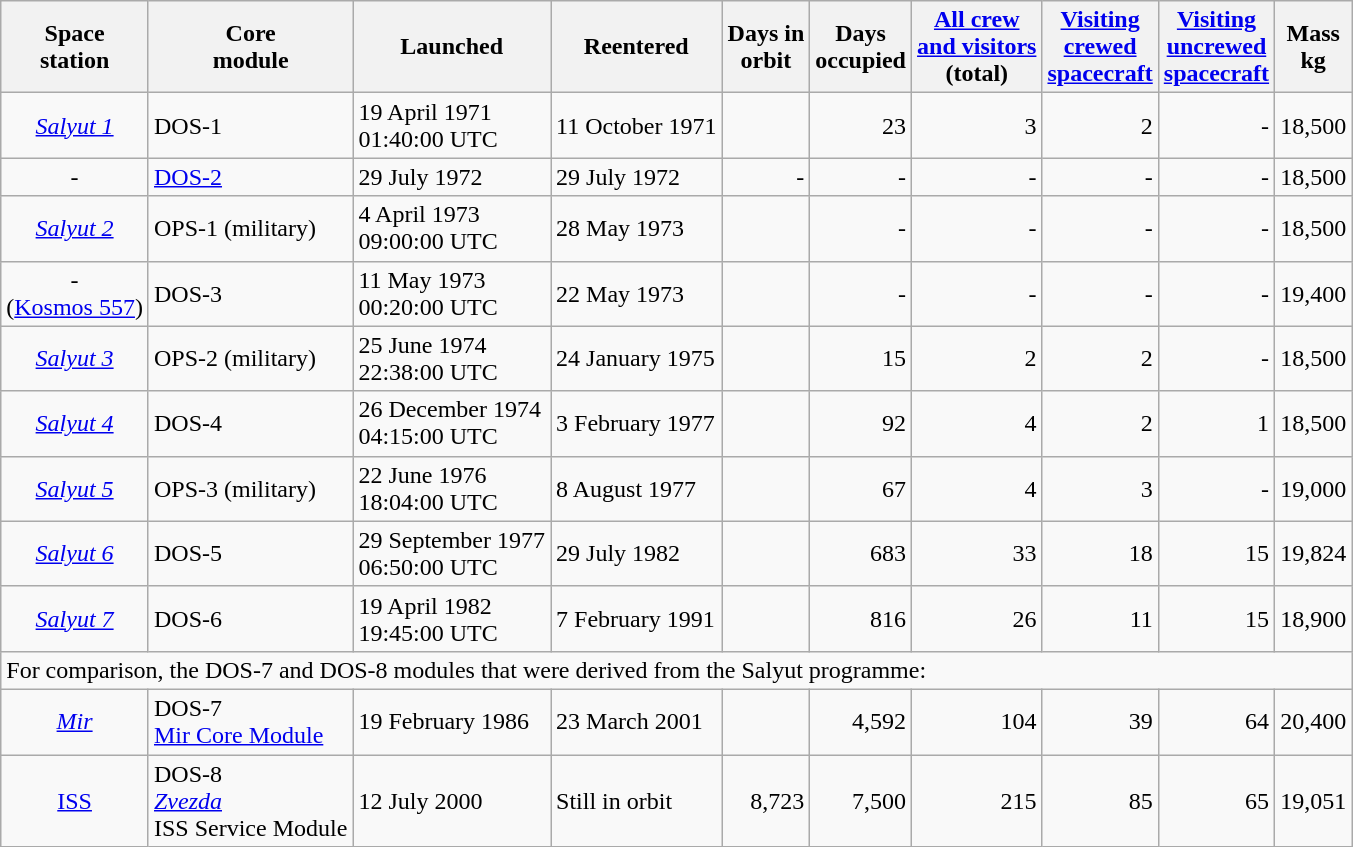<table class="wikitable" >
<tr>
<th>Space<br>station</th>
<th>Core<br>module</th>
<th>Launched</th>
<th>Reentered</th>
<th>Days in<br>orbit</th>
<th>Days<br>occupied</th>
<th><a href='#'>All crew<br>and visitors</a><br>(total)</th>
<th><a href='#'>Visiting<br>crewed<br>spacecraft</a></th>
<th><a href='#'>Visiting<br>uncrewed<br>spacecraft</a></th>
<th style="text-align:center;">Mass<br>kg</th>
</tr>
<tr>
<td style="text-align:center;"><em><a href='#'>Salyut 1</a></em></td>
<td>DOS-1</td>
<td>19 April 1971<br>01:40:00 UTC</td>
<td>11 October 1971<br> </td>
<td align="right"></td>
<td align="right">23</td>
<td align="right">3</td>
<td align="right">2</td>
<td align="right">-</td>
<td align="right">18,500</td>
</tr>
<tr>
<td style="text-align:center;">-</td>
<td><a href='#'>DOS-2</a></td>
<td>29 July 1972</td>
<td>29 July 1972</td>
<td align="right">-</td>
<td align="right">-</td>
<td align="right">-</td>
<td align="right">-</td>
<td align="right">-</td>
<td align="right">18,500</td>
</tr>
<tr>
<td style="text-align:center;"><em><a href='#'>Salyut 2</a></em></td>
<td>OPS-1 (military)</td>
<td>4 April 1973<br>09:00:00 UTC</td>
<td>28 May 1973<br> </td>
<td align="right"></td>
<td align="right">-</td>
<td align="right">-</td>
<td align="right">-</td>
<td align="right">-</td>
<td align="right">18,500</td>
</tr>
<tr>
<td style="text-align:center;">-<br>(<a href='#'>Kosmos 557</a>)</td>
<td>DOS-3</td>
<td>11 May 1973<br>00:20:00 UTC</td>
<td>22 May 1973<br> </td>
<td align="right"></td>
<td align="right">-</td>
<td align="right">-</td>
<td align="right">-</td>
<td align="right">-</td>
<td align="right">19,400</td>
</tr>
<tr>
<td style="text-align:center;"><em><a href='#'>Salyut 3</a></em></td>
<td>OPS-2 (military)</td>
<td>25 June 1974<br>22:38:00 UTC</td>
<td>24 January 1975<br> </td>
<td align="right"></td>
<td align="right">15</td>
<td align="right">2</td>
<td align="right">2</td>
<td align="right">-</td>
<td align="right">18,500</td>
</tr>
<tr>
<td style="text-align:center;"><em><a href='#'>Salyut 4</a></em></td>
<td>DOS-4</td>
<td>26 December 1974<br>04:15:00 UTC</td>
<td>3 February 1977<br> </td>
<td align="right"></td>
<td align="right">92</td>
<td align="right">4</td>
<td align="right">2</td>
<td align="right">1</td>
<td align="right">18,500</td>
</tr>
<tr>
<td style="text-align:center;"><em><a href='#'>Salyut 5</a></em></td>
<td>OPS-3 (military)</td>
<td>22 June 1976<br>18:04:00 UTC</td>
<td>8 August 1977<br> </td>
<td align="right"></td>
<td align="right">67</td>
<td align="right">4</td>
<td align="right">3</td>
<td align="right">-</td>
<td align="right">19,000</td>
</tr>
<tr>
<td style="text-align:center;"><em><a href='#'>Salyut 6</a></em></td>
<td>DOS-5</td>
<td>29 September 1977<br>06:50:00 UTC</td>
<td>29 July 1982<br> </td>
<td align="right"></td>
<td align="right">683</td>
<td align="right">33</td>
<td align="right">18</td>
<td align="right">15</td>
<td align="right">19,824</td>
</tr>
<tr>
<td style="text-align:center;"><em><a href='#'>Salyut 7</a></em></td>
<td>DOS-6</td>
<td>19 April 1982<br>19:45:00 UTC</td>
<td>7 February 1991<br> </td>
<td align="right"></td>
<td align="right">816</td>
<td align="right">26</td>
<td align="right">11</td>
<td align="right">15</td>
<td align="right">18,900</td>
</tr>
<tr>
<td colspan="10">For comparison, the DOS-7 and DOS-8 modules that were derived from the Salyut programme:</td>
</tr>
<tr>
<td style="text-align:center;"><em><a href='#'>Mir</a></em></td>
<td>DOS-7<br><a href='#'>Mir Core Module</a></td>
<td>19 February 1986</td>
<td>23 March 2001<br></td>
<td align="right"></td>
<td align="right">4,592</td>
<td align="right">104</td>
<td align="right">39</td>
<td align="right">64</td>
<td align="right">20,400</td>
</tr>
<tr>
<td style="text-align:center;"><a href='#'>ISS</a></td>
<td>DOS-8<br><a href='#'><em>Zvezda</em></a><br>ISS Service Module</td>
<td>12 July 2000<br></td>
<td>Still in orbit</td>
<td align="right">8,723</td>
<td align="right">7,500</td>
<td align="right">215</td>
<td align="right">85<br></td>
<td align="right">65<br></td>
<td align="right">19,051</td>
</tr>
</table>
